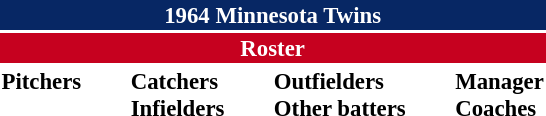<table class="toccolours" style="font-size: 95%;">
<tr>
<th colspan="10" style="background-color: #072764; color: white; text-align: center;">1964 Minnesota Twins</th>
</tr>
<tr>
<td colspan="10" style="background-color: #c6011f; color: white; text-align: center;"><strong>Roster</strong></td>
</tr>
<tr>
<td valign="top"><strong>Pitchers</strong><br>


















</td>
<td width="25px"></td>
<td valign="top"><strong>Catchers</strong><br>



<strong>Infielders</strong>













</td>
<td width="25px"></td>
<td valign="top"><strong>Outfielders</strong><br>




<strong>Other batters</strong>
</td>
<td width="25px"></td>
<td valign="top"><strong>Manager</strong><br>
<strong>Coaches</strong>



</td>
</tr>
<tr>
</tr>
</table>
